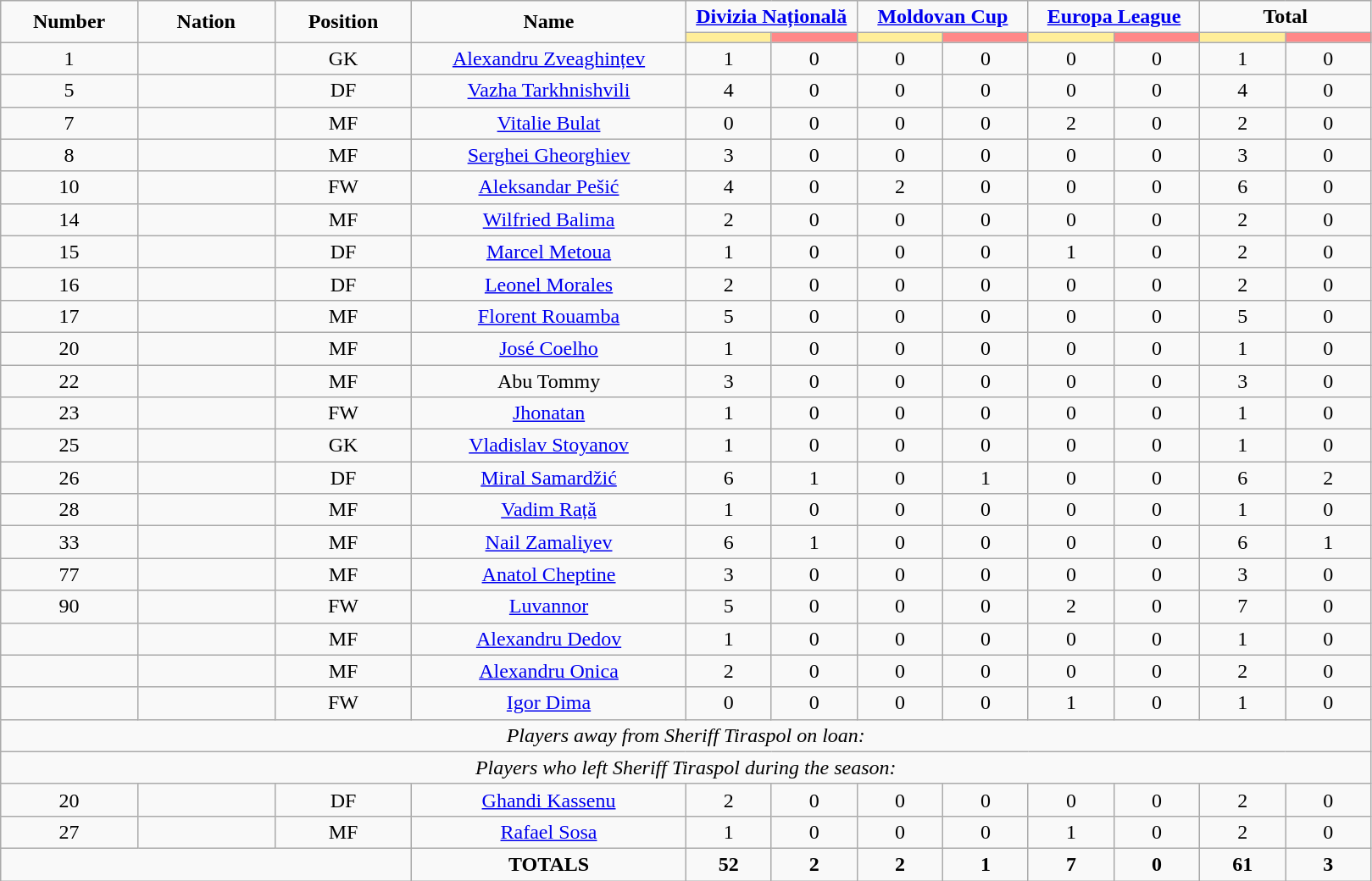<table class="wikitable" style="font-size: 100%; text-align: center;">
<tr>
<td rowspan="2" width="10%" align="center"><strong>Number</strong></td>
<td rowspan="2" width="10%" align="center"><strong>Nation</strong></td>
<td rowspan="2" width="10%" align="center"><strong>Position</strong></td>
<td rowspan="2" width="20%" align="center"><strong>Name</strong></td>
<td colspan="2" align="center"><strong><a href='#'>Divizia Națională</a></strong></td>
<td colspan="2" align="center"><strong><a href='#'>Moldovan Cup</a></strong></td>
<td colspan="2" align="center"><strong><a href='#'>Europa League</a></strong></td>
<td colspan="2" align="center"><strong>Total</strong></td>
</tr>
<tr>
<th width=60 style="background: #FFEE99"></th>
<th width=60 style="background: #FF8888"></th>
<th width=60 style="background: #FFEE99"></th>
<th width=60 style="background: #FF8888"></th>
<th width=60 style="background: #FFEE99"></th>
<th width=60 style="background: #FF8888"></th>
<th width=60 style="background: #FFEE99"></th>
<th width=60 style="background: #FF8888"></th>
</tr>
<tr>
<td>1</td>
<td></td>
<td>GK</td>
<td><a href='#'>Alexandru Zveaghințev</a></td>
<td>1</td>
<td>0</td>
<td>0</td>
<td>0</td>
<td>0</td>
<td>0</td>
<td>1</td>
<td>0</td>
</tr>
<tr>
<td>5</td>
<td></td>
<td>DF</td>
<td><a href='#'>Vazha Tarkhnishvili</a></td>
<td>4</td>
<td>0</td>
<td>0</td>
<td>0</td>
<td>0</td>
<td>0</td>
<td>4</td>
<td>0</td>
</tr>
<tr>
<td>7</td>
<td></td>
<td>MF</td>
<td><a href='#'>Vitalie Bulat</a></td>
<td>0</td>
<td>0</td>
<td>0</td>
<td>0</td>
<td>2</td>
<td>0</td>
<td>2</td>
<td>0</td>
</tr>
<tr>
<td>8</td>
<td></td>
<td>MF</td>
<td><a href='#'>Serghei Gheorghiev</a></td>
<td>3</td>
<td>0</td>
<td>0</td>
<td>0</td>
<td>0</td>
<td>0</td>
<td>3</td>
<td>0</td>
</tr>
<tr>
<td>10</td>
<td></td>
<td>FW</td>
<td><a href='#'>Aleksandar Pešić</a></td>
<td>4</td>
<td>0</td>
<td>2</td>
<td>0</td>
<td>0</td>
<td>0</td>
<td>6</td>
<td>0</td>
</tr>
<tr>
<td>14</td>
<td></td>
<td>MF</td>
<td><a href='#'>Wilfried Balima</a></td>
<td>2</td>
<td>0</td>
<td>0</td>
<td>0</td>
<td>0</td>
<td>0</td>
<td>2</td>
<td>0</td>
</tr>
<tr>
<td>15</td>
<td></td>
<td>DF</td>
<td><a href='#'>Marcel Metoua</a></td>
<td>1</td>
<td>0</td>
<td>0</td>
<td>0</td>
<td>1</td>
<td>0</td>
<td>2</td>
<td>0</td>
</tr>
<tr>
<td>16</td>
<td></td>
<td>DF</td>
<td><a href='#'>Leonel Morales</a></td>
<td>2</td>
<td>0</td>
<td>0</td>
<td>0</td>
<td>0</td>
<td>0</td>
<td>2</td>
<td>0</td>
</tr>
<tr>
<td>17</td>
<td></td>
<td>MF</td>
<td><a href='#'>Florent Rouamba</a></td>
<td>5</td>
<td>0</td>
<td>0</td>
<td>0</td>
<td>0</td>
<td>0</td>
<td>5</td>
<td>0</td>
</tr>
<tr>
<td>20</td>
<td></td>
<td>MF</td>
<td><a href='#'>José Coelho</a></td>
<td>1</td>
<td>0</td>
<td>0</td>
<td>0</td>
<td>0</td>
<td>0</td>
<td>1</td>
<td>0</td>
</tr>
<tr>
<td>22</td>
<td></td>
<td>MF</td>
<td>Abu Tommy</td>
<td>3</td>
<td>0</td>
<td>0</td>
<td>0</td>
<td>0</td>
<td>0</td>
<td>3</td>
<td>0</td>
</tr>
<tr>
<td>23</td>
<td></td>
<td>FW</td>
<td><a href='#'>Jhonatan</a></td>
<td>1</td>
<td>0</td>
<td>0</td>
<td>0</td>
<td>0</td>
<td>0</td>
<td>1</td>
<td>0</td>
</tr>
<tr>
<td>25</td>
<td></td>
<td>GK</td>
<td><a href='#'>Vladislav Stoyanov</a></td>
<td>1</td>
<td>0</td>
<td>0</td>
<td>0</td>
<td>0</td>
<td>0</td>
<td>1</td>
<td>0</td>
</tr>
<tr>
<td>26</td>
<td></td>
<td>DF</td>
<td><a href='#'>Miral Samardžić</a></td>
<td>6</td>
<td>1</td>
<td>0</td>
<td>1</td>
<td>0</td>
<td>0</td>
<td>6</td>
<td>2</td>
</tr>
<tr>
<td>28</td>
<td></td>
<td>MF</td>
<td><a href='#'>Vadim Rață</a></td>
<td>1</td>
<td>0</td>
<td>0</td>
<td>0</td>
<td>0</td>
<td>0</td>
<td>1</td>
<td>0</td>
</tr>
<tr>
<td>33</td>
<td></td>
<td>MF</td>
<td><a href='#'>Nail Zamaliyev</a></td>
<td>6</td>
<td>1</td>
<td>0</td>
<td>0</td>
<td>0</td>
<td>0</td>
<td>6</td>
<td>1</td>
</tr>
<tr>
<td>77</td>
<td></td>
<td>MF</td>
<td><a href='#'>Anatol Cheptine</a></td>
<td>3</td>
<td>0</td>
<td>0</td>
<td>0</td>
<td>0</td>
<td>0</td>
<td>3</td>
<td>0</td>
</tr>
<tr>
<td>90</td>
<td></td>
<td>FW</td>
<td><a href='#'>Luvannor</a></td>
<td>5</td>
<td>0</td>
<td>0</td>
<td>0</td>
<td>2</td>
<td>0</td>
<td>7</td>
<td>0</td>
</tr>
<tr>
<td></td>
<td></td>
<td>MF</td>
<td><a href='#'>Alexandru Dedov</a></td>
<td>1</td>
<td>0</td>
<td>0</td>
<td>0</td>
<td>0</td>
<td>0</td>
<td>1</td>
<td>0</td>
</tr>
<tr>
<td></td>
<td></td>
<td>MF</td>
<td><a href='#'>Alexandru Onica</a></td>
<td>2</td>
<td>0</td>
<td>0</td>
<td>0</td>
<td>0</td>
<td>0</td>
<td>2</td>
<td>0</td>
</tr>
<tr>
<td></td>
<td></td>
<td>FW</td>
<td><a href='#'>Igor Dima</a></td>
<td>0</td>
<td>0</td>
<td>0</td>
<td>0</td>
<td>1</td>
<td>0</td>
<td>1</td>
<td>0</td>
</tr>
<tr>
<td colspan="14"><em>Players away from Sheriff Tiraspol on loan:</em></td>
</tr>
<tr>
<td colspan="14"><em>Players who left Sheriff Tiraspol during the season:</em></td>
</tr>
<tr>
<td>20</td>
<td></td>
<td>DF</td>
<td><a href='#'>Ghandi Kassenu</a></td>
<td>2</td>
<td>0</td>
<td>0</td>
<td>0</td>
<td>0</td>
<td>0</td>
<td>2</td>
<td>0</td>
</tr>
<tr>
<td>27</td>
<td></td>
<td>MF</td>
<td><a href='#'>Rafael Sosa</a></td>
<td>1</td>
<td>0</td>
<td>0</td>
<td>0</td>
<td>1</td>
<td>0</td>
<td>2</td>
<td>0</td>
</tr>
<tr>
<td colspan="3"></td>
<td><strong>TOTALS</strong></td>
<td><strong>52</strong></td>
<td><strong>2</strong></td>
<td><strong>2</strong></td>
<td><strong>1</strong></td>
<td><strong>7</strong></td>
<td><strong>0</strong></td>
<td><strong>61</strong></td>
<td><strong>3</strong></td>
</tr>
</table>
